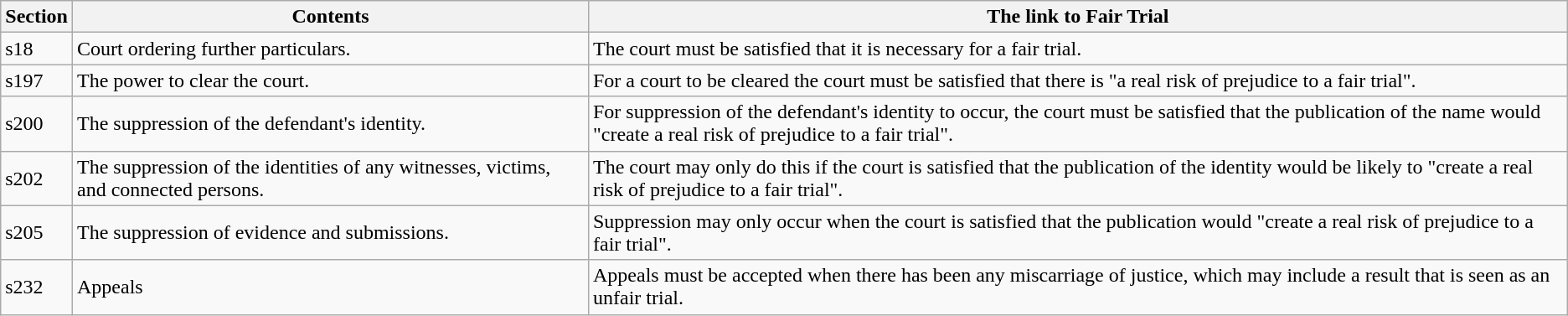<table class="wikitable">
<tr>
<th>Section</th>
<th>Contents</th>
<th>The link to Fair Trial</th>
</tr>
<tr>
<td>s18</td>
<td>Court ordering further particulars.</td>
<td>The court must be satisfied that it is necessary for a fair trial.</td>
</tr>
<tr>
<td>s197</td>
<td>The power to clear the court.</td>
<td>For a court to be cleared the court must be satisfied that there is "a real risk of prejudice to a fair trial".</td>
</tr>
<tr>
<td>s200</td>
<td>The suppression of the defendant's identity.</td>
<td>For suppression of the defendant's identity to occur, the court must be satisfied that the publication of the name would "create a real risk of prejudice to a fair trial".</td>
</tr>
<tr>
<td>s202</td>
<td>The suppression of the identities of any witnesses, victims, and connected persons.</td>
<td>The court may only do this if the court is satisfied that the publication of the identity would be likely to "create a real risk of prejudice to a fair trial".</td>
</tr>
<tr>
<td>s205</td>
<td>The suppression of evidence and submissions.</td>
<td>Suppression may only occur when the court is satisfied that the publication would "create a real risk of prejudice to a fair trial".</td>
</tr>
<tr>
<td>s232</td>
<td>Appeals</td>
<td>Appeals must be accepted when there has been any miscarriage of justice, which may include a result that is seen as an unfair trial.</td>
</tr>
</table>
